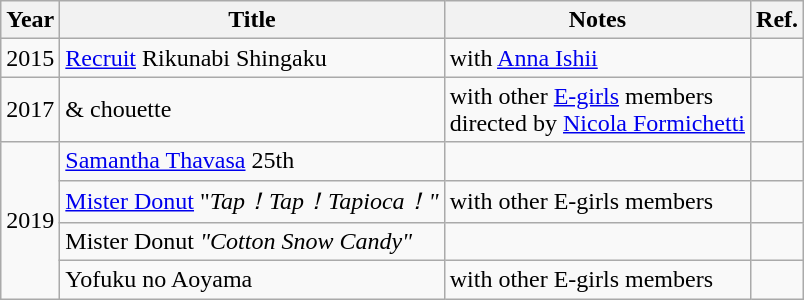<table class="wikitable">
<tr>
<th>Year</th>
<th>Title</th>
<th>Notes</th>
<th>Ref.</th>
</tr>
<tr>
<td>2015</td>
<td><a href='#'>Recruit</a> Rikunabi Shingaku</td>
<td>with <a href='#'>Anna Ishii</a></td>
<td></td>
</tr>
<tr>
<td>2017</td>
<td>& chouette</td>
<td>with other <a href='#'>E-girls</a> members<br>directed by <a href='#'>Nicola Formichetti</a></td>
<td></td>
</tr>
<tr>
<td rowspan="4">2019</td>
<td><a href='#'>Samantha Thavasa</a> 25th</td>
<td></td>
<td></td>
</tr>
<tr>
<td><a href='#'>Mister Donut</a> "<em>Tap！Tap！Tapioca！"</em></td>
<td>with other E-girls members</td>
<td></td>
</tr>
<tr>
<td>Mister Donut <em>"Cotton Snow Candy"</em></td>
<td></td>
<td></td>
</tr>
<tr>
<td>Yofuku no Aoyama</td>
<td>with other E-girls members</td>
<td></td>
</tr>
</table>
